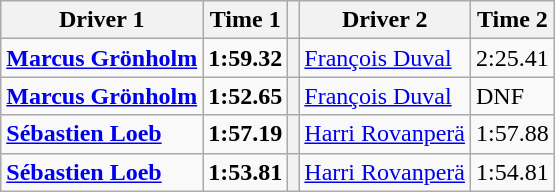<table class="wikitable">
<tr>
<th>Driver 1</th>
<th>Time 1</th>
<th></th>
<th>Driver 2</th>
<th>Time 2</th>
</tr>
<tr>
<td><strong> <a href='#'>Marcus Grönholm</a></strong></td>
<td><strong>1:59.32</strong></td>
<th></th>
<td> <a href='#'>François Duval</a></td>
<td>2:25.41</td>
</tr>
<tr>
<td><strong> <a href='#'>Marcus Grönholm</a></strong></td>
<td><strong>1:52.65</strong></td>
<th></th>
<td> <a href='#'>François Duval</a></td>
<td>DNF</td>
</tr>
<tr>
<td><strong> <a href='#'>Sébastien Loeb</a></strong></td>
<td><strong>1:57.19</strong></td>
<th></th>
<td> <a href='#'>Harri Rovanperä</a></td>
<td>1:57.88</td>
</tr>
<tr>
<td><strong> <a href='#'>Sébastien Loeb</a></strong></td>
<td><strong>1:53.81</strong></td>
<th></th>
<td> <a href='#'>Harri Rovanperä</a></td>
<td>1:54.81</td>
</tr>
</table>
